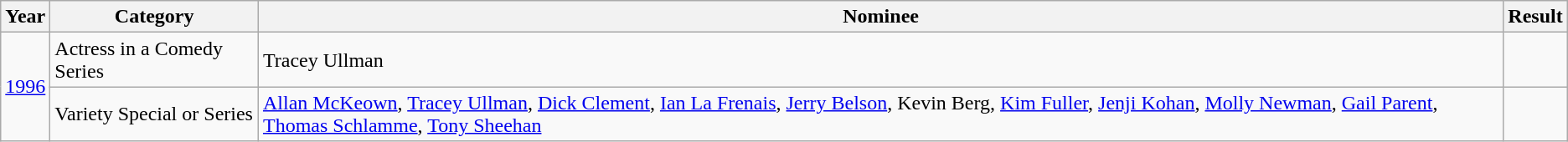<table class="wikitable">
<tr>
<th>Year</th>
<th>Category</th>
<th>Nominee</th>
<th>Result</th>
</tr>
<tr>
<td rowspan=2><a href='#'>1996</a></td>
<td>Actress in a Comedy Series</td>
<td>Tracey Ullman</td>
<td></td>
</tr>
<tr>
<td>Variety Special or Series</td>
<td><a href='#'>Allan McKeown</a>, <a href='#'>Tracey Ullman</a>, <a href='#'>Dick Clement</a>, <a href='#'>Ian La Frenais</a>, <a href='#'>Jerry Belson</a>, Kevin Berg, <a href='#'>Kim Fuller</a>, <a href='#'>Jenji Kohan</a>, <a href='#'>Molly Newman</a>, <a href='#'>Gail Parent</a>, <a href='#'>Thomas Schlamme</a>, <a href='#'>Tony Sheehan</a></td>
<td></td>
</tr>
</table>
